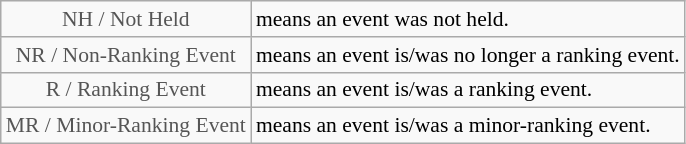<table class="wikitable" style="font-size:90%">
<tr>
<td style="text-align:center; color:#555555;" colspan="4">NH / Not Held</td>
<td>means an event was not held.</td>
</tr>
<tr>
<td style="text-align:center; color:#555555;" colspan="4">NR / Non-Ranking Event</td>
<td>means an event is/was no longer a ranking event.</td>
</tr>
<tr>
<td style="text-align:center; color:#555555;" colspan="4">R / Ranking Event</td>
<td>means an event is/was a ranking event.</td>
</tr>
<tr>
<td style="text-align:center; color:#555555;" colspan="4">MR / Minor-Ranking Event</td>
<td>means an event is/was a minor-ranking event.</td>
</tr>
</table>
